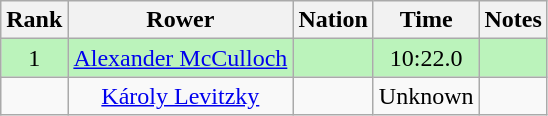<table class="wikitable sortable" style="text-align:center">
<tr>
<th>Rank</th>
<th>Rower</th>
<th>Nation</th>
<th>Time</th>
<th>Notes</th>
</tr>
<tr bgcolor=bbf3bb>
<td>1</td>
<td><a href='#'>Alexander McCulloch</a></td>
<td align=left></td>
<td>10:22.0</td>
<td></td>
</tr>
<tr>
<td></td>
<td><a href='#'>Károly Levitzky</a></td>
<td align=left></td>
<td data-sort-value=20:00.0>Unknown</td>
<td></td>
</tr>
</table>
